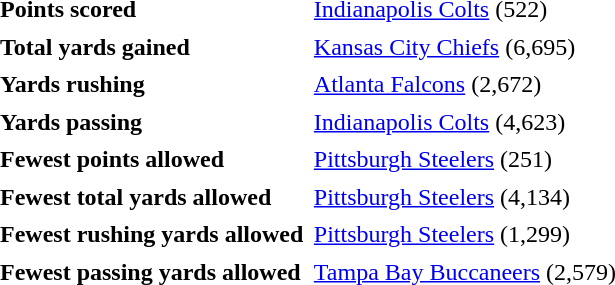<table cellpadding="3" cellspacing="1">
<tr>
<td><strong>Points scored</strong></td>
<td><a href='#'>Indianapolis Colts</a> (522)</td>
</tr>
<tr>
<td><strong>Total yards gained</strong></td>
<td><a href='#'>Kansas City Chiefs</a> (6,695)</td>
</tr>
<tr>
<td><strong>Yards rushing</strong></td>
<td><a href='#'>Atlanta Falcons</a> (2,672)</td>
</tr>
<tr>
<td><strong>Yards passing</strong></td>
<td><a href='#'>Indianapolis Colts</a> (4,623)</td>
</tr>
<tr>
<td><strong>Fewest points allowed</strong></td>
<td><a href='#'>Pittsburgh Steelers</a> (251)</td>
</tr>
<tr>
<td><strong>Fewest total yards allowed</strong></td>
<td><a href='#'>Pittsburgh Steelers</a> (4,134)</td>
</tr>
<tr>
<td><strong>Fewest rushing yards allowed</strong></td>
<td><a href='#'>Pittsburgh Steelers</a> (1,299)</td>
</tr>
<tr>
<td><strong>Fewest passing yards allowed</strong></td>
<td><a href='#'>Tampa Bay Buccaneers</a> (2,579)</td>
</tr>
</table>
